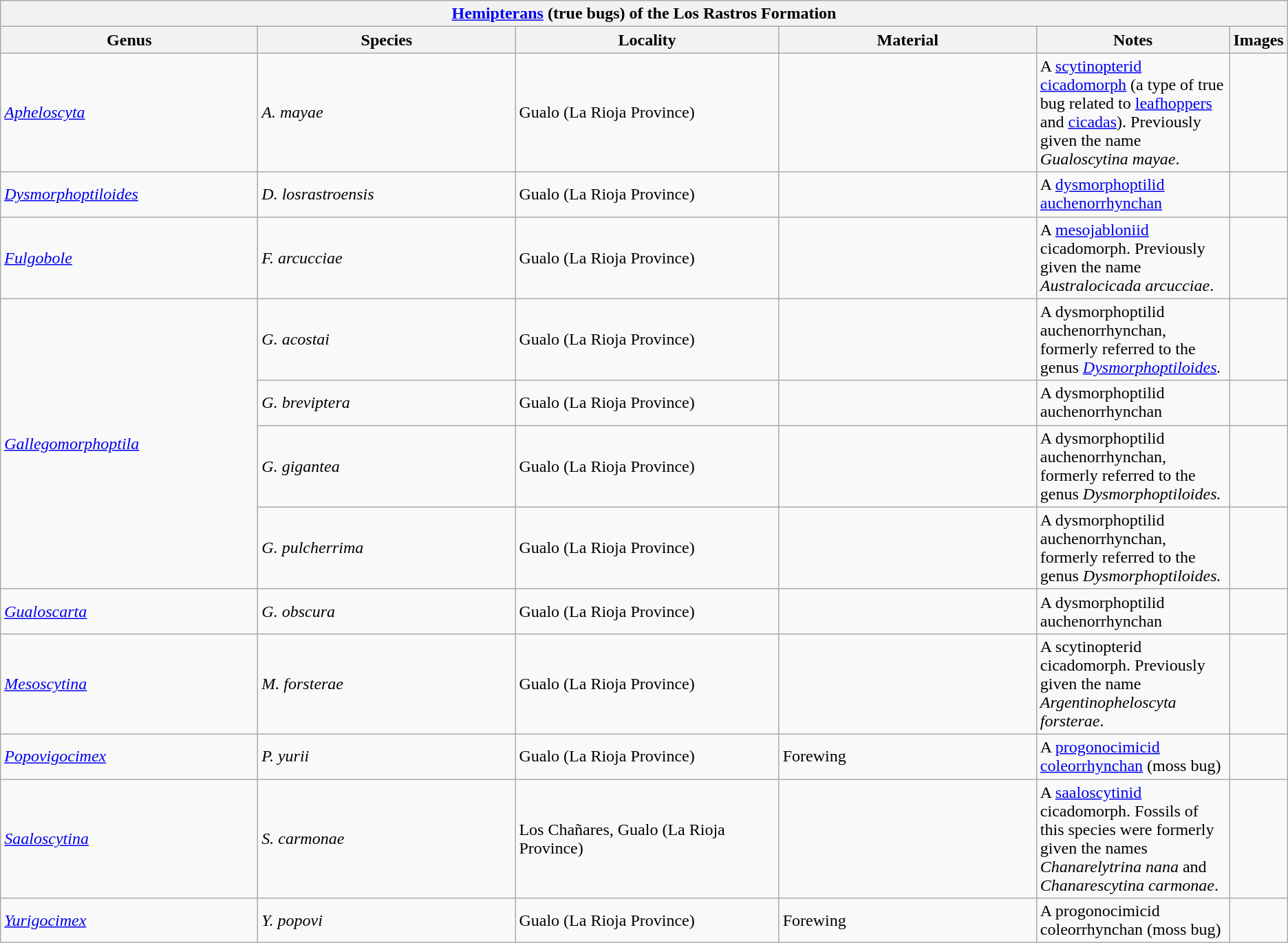<table class="wikitable" align="center">
<tr>
<th colspan="6" align="center"><a href='#'>Hemipterans</a> (true bugs) of the Los Rastros Formation</th>
</tr>
<tr>
<th width="20%">Genus</th>
<th width="20%">Species</th>
<th>Locality</th>
<th width="20%">Material</th>
<th width="15%">Notes</th>
<th>Images</th>
</tr>
<tr>
<td><em><a href='#'>Apheloscyta</a></em></td>
<td><em>A. mayae</em></td>
<td>Gualo (La Rioja Province)</td>
<td></td>
<td>A <a href='#'>scytinopterid</a> <a href='#'>cicadomorph</a> (a type of true bug related to <a href='#'>leafhoppers</a> and <a href='#'>cicadas</a>). Previously given the name <em>Gualoscytina mayae</em>.<em></em></td>
<td></td>
</tr>
<tr>
<td><em><a href='#'>Dysmorphoptiloides</a></em></td>
<td><em>D. losrastroensis</em></td>
<td>Gualo (La Rioja Province)</td>
<td></td>
<td>A <a href='#'>dysmorphoptilid</a> <a href='#'>auchenorrhynchan</a></td>
<td></td>
</tr>
<tr>
<td><em><a href='#'>Fulgobole</a></em></td>
<td><em>F. arcucciae</em></td>
<td>Gualo (La Rioja Province)</td>
<td></td>
<td>A <a href='#'>mesojabloniid</a> cicadomorph. Previously given the name <em>Australocicada arcucciae</em>.<em></em></td>
<td></td>
</tr>
<tr>
<td rowspan="4"><em><a href='#'>Gallegomorphoptila</a></em></td>
<td><em>G. acostai</em></td>
<td>Gualo (La Rioja Province)</td>
<td></td>
<td>A dysmorphoptilid auchenorrhynchan, formerly referred to the genus <em><a href='#'>Dysmorphoptiloides</a>.</em><em></em></td>
<td></td>
</tr>
<tr>
<td><em>G. breviptera</em></td>
<td>Gualo (La Rioja Province)</td>
<td></td>
<td>A dysmorphoptilid auchenorrhynchan</td>
<td></td>
</tr>
<tr>
<td><em>G. gigantea</em></td>
<td>Gualo (La Rioja Province)</td>
<td></td>
<td>A dysmorphoptilid auchenorrhynchan, formerly referred to the genus <em>Dysmorphoptiloides.</em></td>
<td></td>
</tr>
<tr>
<td><em>G. pulcherrima</em></td>
<td>Gualo (La Rioja Province)</td>
<td></td>
<td>A dysmorphoptilid auchenorrhynchan, formerly referred to the genus <em>Dysmorphoptiloides.</em></td>
<td></td>
</tr>
<tr>
<td><em><a href='#'>Gualoscarta</a></em></td>
<td><em>G. obscura</em></td>
<td>Gualo (La Rioja Province)</td>
<td></td>
<td>A dysmorphoptilid auchenorrhynchan</td>
<td></td>
</tr>
<tr>
<td><em><a href='#'>Mesoscytina</a></em></td>
<td><em>M. forsterae</em></td>
<td>Gualo (La Rioja Province)</td>
<td></td>
<td>A scytinopterid cicadomorph. Previously given the name <em>Argentinopheloscyta forsterae</em>.<em></em></td>
<td></td>
</tr>
<tr>
<td><em><a href='#'>Popovigocimex</a></em></td>
<td><em>P. yurii</em></td>
<td>Gualo (La Rioja Province)</td>
<td>Forewing</td>
<td>A <a href='#'>progonocimicid</a> <a href='#'>coleorrhynchan</a> (moss bug)</td>
<td></td>
</tr>
<tr>
<td><em><a href='#'>Saaloscytina</a></em></td>
<td><em>S. carmonae</em></td>
<td>Los Chañares,<em></em> Gualo<em></em> (La Rioja Province)</td>
<td></td>
<td>A <a href='#'>saaloscytinid</a> cicadomorph.<em></em> Fossils of this species were formerly given the names <em>Chanarelytrina nana</em> and <em>Chanarescytina carmonae</em>.<em></em></td>
<td></td>
</tr>
<tr>
<td><em><a href='#'>Yurigocimex</a></em></td>
<td><em>Y. popovi</em></td>
<td>Gualo (La Rioja Province)</td>
<td>Forewing</td>
<td>A progonocimicid coleorrhynchan (moss bug)</td>
<td></td>
</tr>
</table>
